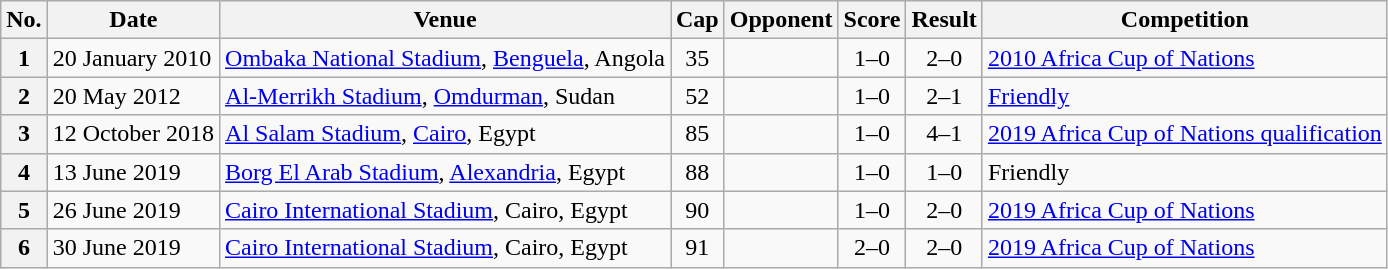<table class="wikitable sortable plainrowheaders">
<tr>
<th scope=col>No.</th>
<th scope=col data-sort-type=date>Date</th>
<th scope=col>Venue</th>
<th scope=col>Cap</th>
<th scope=col>Opponent</th>
<th scope=col>Score</th>
<th scope=col>Result</th>
<th scope=col>Competition</th>
</tr>
<tr>
<th scope=row style=text-align:center>1</th>
<td>20 January 2010</td>
<td><a href='#'>Ombaka National Stadium</a>, <a href='#'>Benguela</a>, Angola</td>
<td align=center>35</td>
<td></td>
<td align=center>1–0</td>
<td align=center>2–0</td>
<td><a href='#'>2010 Africa Cup of Nations</a></td>
</tr>
<tr>
<th scope=row style=text-align:center>2</th>
<td>20 May 2012</td>
<td><a href='#'>Al-Merrikh Stadium</a>, <a href='#'>Omdurman</a>, Sudan</td>
<td align=center>52</td>
<td></td>
<td align=center>1–0</td>
<td align=center>2–1</td>
<td><a href='#'>Friendly</a></td>
</tr>
<tr>
<th scope=row style=text-align:center>3</th>
<td>12 October 2018</td>
<td><a href='#'>Al Salam Stadium</a>, <a href='#'>Cairo</a>, Egypt</td>
<td align=center>85</td>
<td></td>
<td align=center>1–0</td>
<td align=center>4–1</td>
<td><a href='#'>2019 Africa Cup of Nations qualification</a></td>
</tr>
<tr>
<th scope=row style=text-align:center>4</th>
<td>13 June 2019</td>
<td><a href='#'>Borg El Arab Stadium</a>, <a href='#'>Alexandria</a>, Egypt</td>
<td align=center>88</td>
<td></td>
<td align=center>1–0</td>
<td align=center>1–0</td>
<td>Friendly</td>
</tr>
<tr>
<th scope=row style=text-align:center>5</th>
<td>26 June 2019</td>
<td><a href='#'>Cairo International Stadium</a>, Cairo, Egypt</td>
<td align=center>90</td>
<td></td>
<td align=center>1–0</td>
<td align=center>2–0</td>
<td><a href='#'>2019 Africa Cup of Nations</a></td>
</tr>
<tr>
<th scope=row style=text-align:center>6</th>
<td>30 June 2019</td>
<td><a href='#'>Cairo International Stadium</a>, Cairo, Egypt</td>
<td align=center>91</td>
<td></td>
<td align=center>2–0</td>
<td align=center>2–0</td>
<td><a href='#'>2019 Africa Cup of Nations</a></td>
</tr>
</table>
